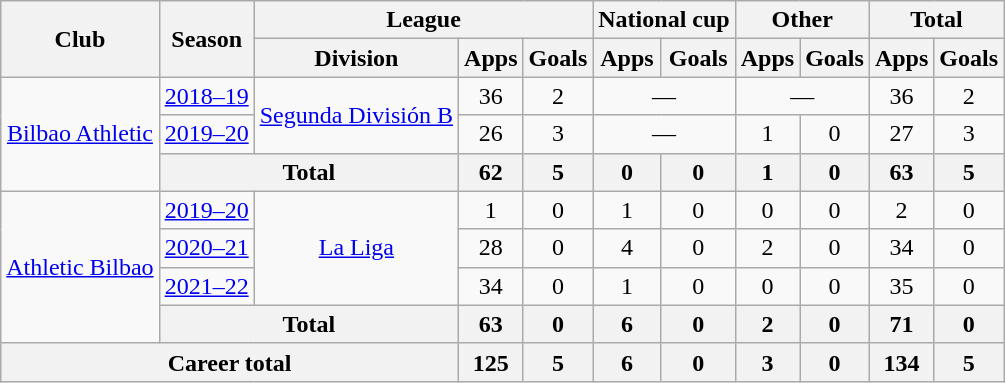<table class="wikitable" style="text-align:center">
<tr>
<th rowspan="2">Club</th>
<th rowspan="2">Season</th>
<th colspan="3">League</th>
<th colspan="2">National cup</th>
<th colspan="2">Other</th>
<th colspan="2">Total</th>
</tr>
<tr>
<th>Division</th>
<th>Apps</th>
<th>Goals</th>
<th>Apps</th>
<th>Goals</th>
<th>Apps</th>
<th>Goals</th>
<th>Apps</th>
<th>Goals</th>
</tr>
<tr>
<td rowspan="3"><a href='#'>Bilbao Athletic</a></td>
<td><a href='#'>2018–19</a></td>
<td rowspan="2"><a href='#'>Segunda División B</a></td>
<td>36</td>
<td>2</td>
<td colspan="2">—</td>
<td colspan="2">—</td>
<td>36</td>
<td>2</td>
</tr>
<tr>
<td><a href='#'>2019–20</a></td>
<td>26</td>
<td>3</td>
<td colspan="2">—</td>
<td>1</td>
<td>0</td>
<td>27</td>
<td>3</td>
</tr>
<tr>
<th colspan="2">Total</th>
<th>62</th>
<th>5</th>
<th>0</th>
<th>0</th>
<th>1</th>
<th>0</th>
<th>63</th>
<th>5</th>
</tr>
<tr>
<td rowspan="4"><a href='#'>Athletic Bilbao</a></td>
<td><a href='#'>2019–20</a></td>
<td rowspan="3"><a href='#'>La Liga</a></td>
<td>1</td>
<td>0</td>
<td>1</td>
<td>0</td>
<td>0</td>
<td>0</td>
<td>2</td>
<td>0</td>
</tr>
<tr>
<td><a href='#'>2020–21</a></td>
<td>28</td>
<td>0</td>
<td>4</td>
<td>0</td>
<td>2</td>
<td>0</td>
<td>34</td>
<td>0</td>
</tr>
<tr>
<td><a href='#'>2021–22</a></td>
<td>34</td>
<td>0</td>
<td>1</td>
<td>0</td>
<td>0</td>
<td>0</td>
<td>35</td>
<td>0</td>
</tr>
<tr>
<th colspan="2">Total</th>
<th>63</th>
<th>0</th>
<th>6</th>
<th>0</th>
<th>2</th>
<th>0</th>
<th>71</th>
<th>0</th>
</tr>
<tr>
<th colspan="3">Career total</th>
<th>125</th>
<th>5</th>
<th>6</th>
<th>0</th>
<th>3</th>
<th>0</th>
<th>134</th>
<th>5</th>
</tr>
</table>
